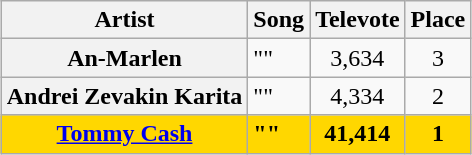<table class="sortable wikitable plainrowheaders" style="margin: 1em auto 1em auto; text-align:center;">
<tr>
<th scope="col">Artist</th>
<th scope="col">Song</th>
<th scope="col">Televote</th>
<th scope="col">Place</th>
</tr>
<tr>
<th scope="row">An-Marlen</th>
<td align="left">""</td>
<td>3,634</td>
<td>3</td>
</tr>
<tr>
<th scope="row">Andrei Zevakin  Karita</th>
<td align="left">""</td>
<td>4,334</td>
<td>2</td>
</tr>
<tr style="font-weight:bold; background:gold;">
<th style="font-weight:bold; background:gold;" scope="row"><a href='#'>Tommy Cash</a></th>
<td align="left">""</td>
<td>41,414</td>
<td>1</td>
</tr>
</table>
